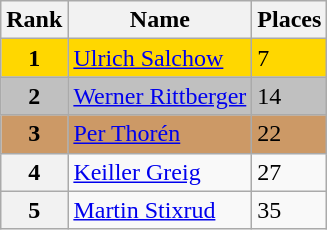<table class="wikitable">
<tr>
<th>Rank</th>
<th>Name</th>
<th>Places</th>
</tr>
<tr bgcolor="gold">
<td align="center"><strong>1</strong></td>
<td> <a href='#'>Ulrich Salchow</a></td>
<td>7</td>
</tr>
<tr bgcolor="silver">
<td align="center"><strong>2</strong></td>
<td> <a href='#'>Werner Rittberger</a></td>
<td>14</td>
</tr>
<tr bgcolor="cc9966">
<td align="center"><strong>3</strong></td>
<td> <a href='#'>Per Thorén</a></td>
<td>22</td>
</tr>
<tr>
<th>4</th>
<td> <a href='#'>Keiller Greig</a></td>
<td>27</td>
</tr>
<tr>
<th>5</th>
<td> <a href='#'>Martin Stixrud</a></td>
<td>35</td>
</tr>
</table>
